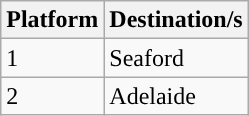<table class="wikitable">
<tr>
<th>Platform</th>
<th>Destination/s</th>
</tr>
<tr>
<td style="background:#"><span>1</span></td>
<td>Seaford</td>
</tr>
<tr>
<td style="background:#"><span>2</span></td>
<td>Adelaide</td>
</tr>
</table>
